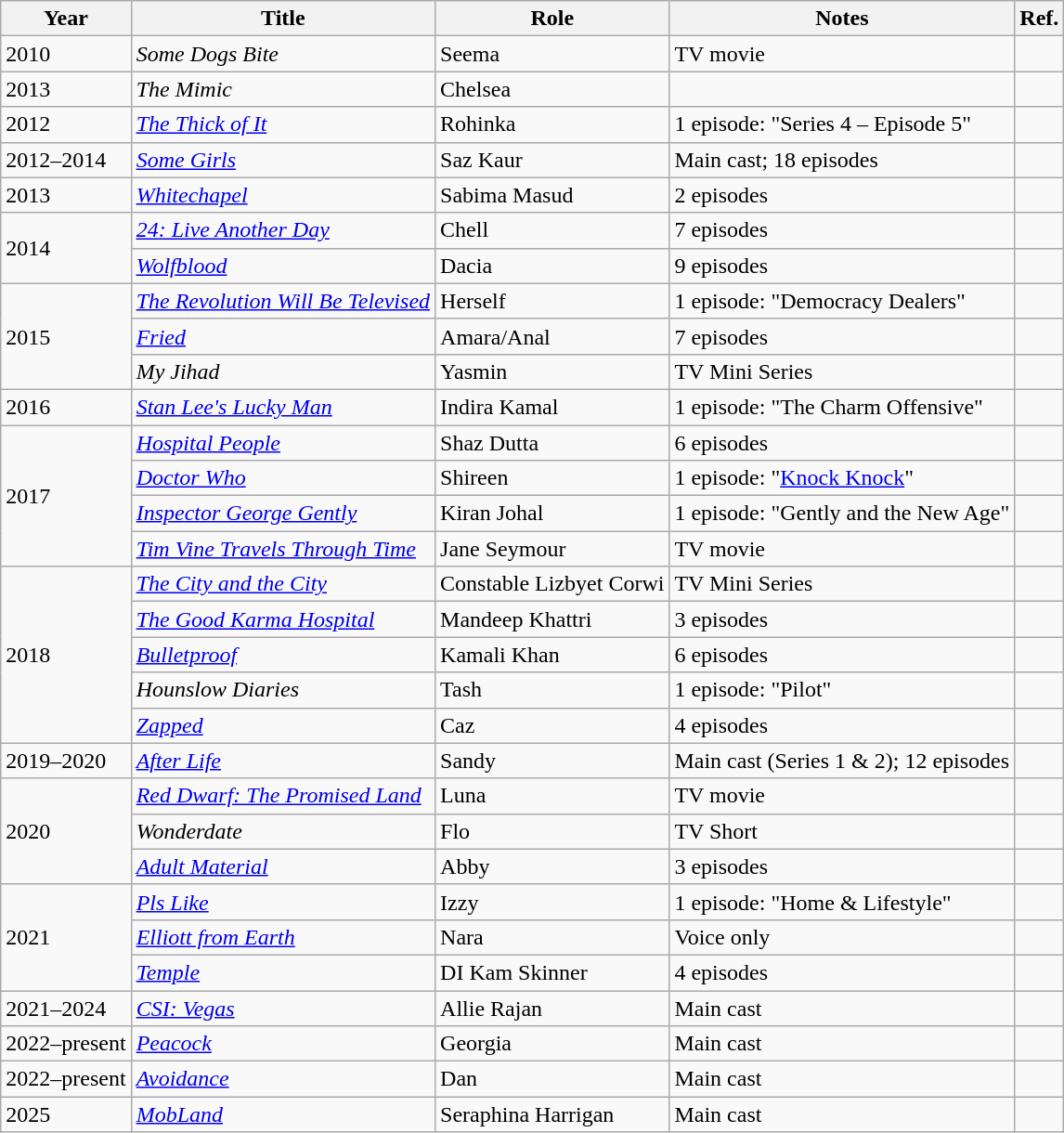<table class="wikitable sortable">
<tr>
<th>Year</th>
<th>Title</th>
<th>Role</th>
<th class="unsortable">Notes</th>
<th class="unsortable">Ref.</th>
</tr>
<tr>
<td>2010</td>
<td><em>Some Dogs Bite</em></td>
<td>Seema</td>
<td>TV movie</td>
<td></td>
</tr>
<tr>
<td>2013</td>
<td><em>The Mimic</em></td>
<td>Chelsea</td>
<td></td>
<td></td>
</tr>
<tr>
<td>2012</td>
<td><em><a href='#'>The Thick of It</a></em></td>
<td>Rohinka</td>
<td>1 episode: "Series 4 – Episode 5"</td>
<td></td>
</tr>
<tr>
<td>2012–2014</td>
<td><em><a href='#'>Some Girls</a></em></td>
<td>Saz Kaur</td>
<td>Main cast; 18 episodes</td>
<td></td>
</tr>
<tr>
<td>2013</td>
<td><em><a href='#'>Whitechapel</a></em></td>
<td>Sabima Masud</td>
<td>2 episodes</td>
<td></td>
</tr>
<tr>
<td rowspan=2>2014</td>
<td><em><a href='#'>24: Live Another Day</a></em></td>
<td>Chell</td>
<td>7 episodes</td>
<td></td>
</tr>
<tr>
<td><em><a href='#'>Wolfblood</a></em></td>
<td>Dacia</td>
<td>9 episodes</td>
<td></td>
</tr>
<tr>
<td rowspan=3>2015</td>
<td><em><a href='#'>The Revolution Will Be Televised</a></em></td>
<td>Herself</td>
<td>1 episode: "Democracy Dealers"</td>
<td></td>
</tr>
<tr>
<td><em><a href='#'>Fried</a></em></td>
<td>Amara/Anal</td>
<td>7 episodes</td>
<td></td>
</tr>
<tr>
<td><em>My Jihad</em></td>
<td>Yasmin</td>
<td>TV Mini Series</td>
<td></td>
</tr>
<tr>
<td>2016</td>
<td><em><a href='#'>Stan Lee's Lucky Man</a></em></td>
<td>Indira Kamal</td>
<td>1 episode: "The Charm Offensive"</td>
<td></td>
</tr>
<tr>
<td rowspan=4>2017</td>
<td><em><a href='#'>Hospital People</a></em></td>
<td>Shaz Dutta</td>
<td>6 episodes</td>
<td></td>
</tr>
<tr>
<td><em><a href='#'>Doctor Who</a></em></td>
<td>Shireen</td>
<td>1 episode: "<a href='#'>Knock Knock</a>"</td>
<td></td>
</tr>
<tr>
<td><em><a href='#'>Inspector George Gently</a></em></td>
<td>Kiran Johal</td>
<td>1 episode: "Gently and the New Age"</td>
<td></td>
</tr>
<tr>
<td><em><a href='#'>Tim Vine Travels Through Time</a></em></td>
<td>Jane Seymour</td>
<td>TV movie</td>
<td></td>
</tr>
<tr>
<td rowspan=5>2018</td>
<td><em><a href='#'>The City and the City</a></em></td>
<td>Constable Lizbyet Corwi</td>
<td>TV Mini Series</td>
<td></td>
</tr>
<tr>
<td><em><a href='#'>The Good Karma Hospital</a></em></td>
<td>Mandeep Khattri</td>
<td>3 episodes</td>
<td></td>
</tr>
<tr>
<td><em><a href='#'>Bulletproof</a></em></td>
<td>Kamali Khan</td>
<td>6 episodes</td>
<td></td>
</tr>
<tr>
<td><em>Hounslow Diaries</em></td>
<td>Tash</td>
<td>1 episode: "Pilot"</td>
<td></td>
</tr>
<tr>
<td><em><a href='#'>Zapped</a></em></td>
<td>Caz</td>
<td>4 episodes</td>
<td></td>
</tr>
<tr>
<td>2019–2020</td>
<td><em><a href='#'>After Life</a></em></td>
<td>Sandy</td>
<td>Main cast (Series 1 & 2); 12 episodes</td>
<td></td>
</tr>
<tr>
<td rowspan=3>2020</td>
<td><em><a href='#'>Red Dwarf: The Promised Land</a></em></td>
<td>Luna</td>
<td>TV movie</td>
<td></td>
</tr>
<tr>
<td><em>Wonderdate</em></td>
<td>Flo</td>
<td>TV Short</td>
<td></td>
</tr>
<tr>
<td><em><a href='#'>Adult Material</a></em></td>
<td>Abby</td>
<td>3 episodes</td>
<td></td>
</tr>
<tr>
<td rowspan=3>2021</td>
<td><em><a href='#'>Pls Like</a></em></td>
<td>Izzy</td>
<td>1 episode: "Home & Lifestyle"</td>
<td></td>
</tr>
<tr>
<td><em><a href='#'>Elliott from Earth</a></em></td>
<td>Nara</td>
<td>Voice only</td>
<td></td>
</tr>
<tr>
<td><em><a href='#'>Temple</a></em></td>
<td>DI Kam Skinner</td>
<td>4 episodes</td>
<td></td>
</tr>
<tr>
<td>2021–2024</td>
<td><em><a href='#'>CSI: Vegas</a></em></td>
<td>Allie Rajan</td>
<td>Main cast</td>
<td></td>
</tr>
<tr>
<td>2022–present</td>
<td><em><a href='#'>Peacock</a></em></td>
<td>Georgia</td>
<td>Main cast</td>
<td></td>
</tr>
<tr>
<td>2022–present</td>
<td><em><a href='#'>Avoidance</a></em></td>
<td>Dan</td>
<td>Main cast</td>
<td></td>
</tr>
<tr>
<td>2025</td>
<td><em><a href='#'>MobLand</a></em></td>
<td>Seraphina Harrigan</td>
<td>Main cast</td>
<td></td>
</tr>
</table>
